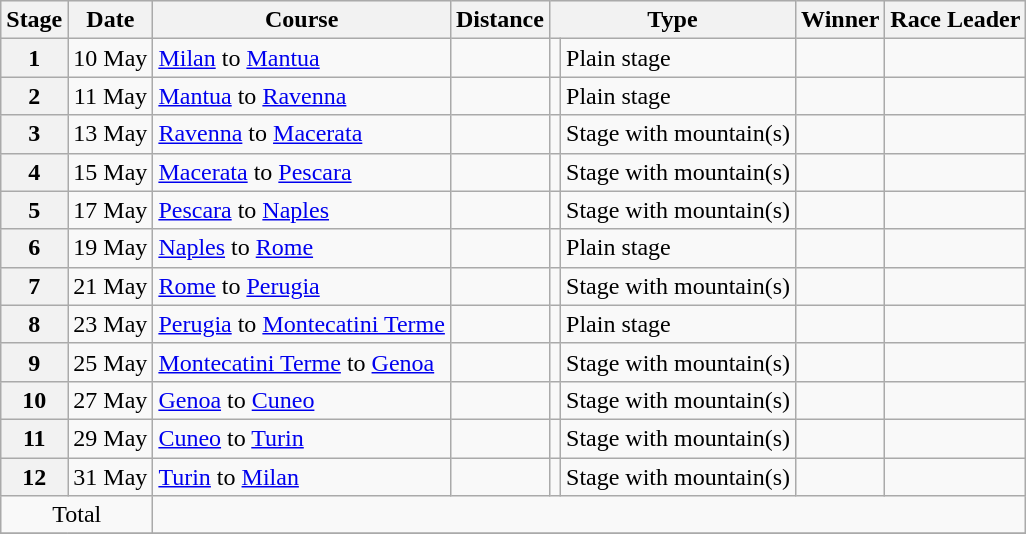<table class="wikitable">
<tr style="background:#efefef;">
<th>Stage</th>
<th>Date</th>
<th>Course</th>
<th>Distance</th>
<th colspan="2">Type</th>
<th>Winner</th>
<th>Race Leader</th>
</tr>
<tr>
<th style="text-align:center">1</th>
<td style="text-align:center;">10 May</td>
<td><a href='#'>Milan</a> to <a href='#'>Mantua</a></td>
<td></td>
<td style="text-align:center;"></td>
<td>Plain stage</td>
<td></td>
<td></td>
</tr>
<tr>
<th style="text-align:center">2</th>
<td style="text-align:center;">11 May</td>
<td><a href='#'>Mantua</a> to <a href='#'>Ravenna</a></td>
<td></td>
<td style="text-align:center;"></td>
<td>Plain stage</td>
<td></td>
<td></td>
</tr>
<tr>
<th style="text-align:center">3</th>
<td style="text-align:center;">13 May</td>
<td><a href='#'>Ravenna</a> to <a href='#'>Macerata</a></td>
<td></td>
<td style="text-align:center;"></td>
<td>Stage with mountain(s)</td>
<td></td>
<td></td>
</tr>
<tr>
<th style="text-align:center">4</th>
<td style="text-align:center;">15 May</td>
<td><a href='#'>Macerata</a> to <a href='#'>Pescara</a></td>
<td></td>
<td style="text-align:center;"></td>
<td>Stage with mountain(s)</td>
<td></td>
<td></td>
</tr>
<tr>
<th style="text-align:center">5</th>
<td style="text-align:center;">17 May</td>
<td><a href='#'>Pescara</a> to <a href='#'>Naples</a></td>
<td></td>
<td style="text-align:center;"></td>
<td>Stage with mountain(s)</td>
<td></td>
<td></td>
</tr>
<tr>
<th style="text-align:center">6</th>
<td style="text-align:center;">19 May</td>
<td><a href='#'>Naples</a> to <a href='#'>Rome</a></td>
<td></td>
<td style="text-align:center;"></td>
<td>Plain stage</td>
<td></td>
<td></td>
</tr>
<tr>
<th style="text-align:center">7</th>
<td style="text-align:center;">21 May</td>
<td><a href='#'>Rome</a> to <a href='#'>Perugia</a></td>
<td></td>
<td style="text-align:center;"></td>
<td>Stage with mountain(s)</td>
<td></td>
<td></td>
</tr>
<tr>
<th style="text-align:center">8</th>
<td style="text-align:center;">23 May</td>
<td><a href='#'>Perugia</a> to <a href='#'>Montecatini Terme</a></td>
<td></td>
<td style="text-align:center;"></td>
<td>Plain stage</td>
<td></td>
<td></td>
</tr>
<tr>
<th style="text-align:center">9</th>
<td style="text-align:center;">25 May</td>
<td><a href='#'>Montecatini Terme</a> to <a href='#'>Genoa</a></td>
<td></td>
<td style="text-align:center;"></td>
<td>Stage with mountain(s)</td>
<td></td>
<td></td>
</tr>
<tr>
<th style="text-align:center">10</th>
<td style="text-align:center;">27 May</td>
<td><a href='#'>Genoa</a> to <a href='#'>Cuneo</a></td>
<td></td>
<td style="text-align:center;"></td>
<td>Stage with mountain(s)</td>
<td></td>
<td></td>
</tr>
<tr>
<th style="text-align:center">11</th>
<td style="text-align:center;">29 May</td>
<td><a href='#'>Cuneo</a> to <a href='#'>Turin</a></td>
<td></td>
<td style="text-align:center;"></td>
<td>Stage with mountain(s)</td>
<td></td>
<td></td>
</tr>
<tr>
<th style="text-align:center">12</th>
<td style="text-align:center;">31 May</td>
<td><a href='#'>Turin</a> to <a href='#'>Milan</a></td>
<td></td>
<td style="text-align:center;"></td>
<td>Stage with mountain(s)</td>
<td></td>
<td></td>
</tr>
<tr>
<td colspan="2" align=center>Total</td>
<td colspan="7" align="center"></td>
</tr>
<tr>
</tr>
</table>
